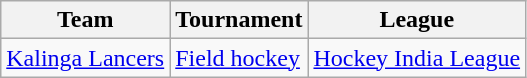<table class="wikitable">
<tr>
<th>Team</th>
<th>Tournament</th>
<th>League</th>
</tr>
<tr>
<td><a href='#'>Kalinga Lancers</a></td>
<td><a href='#'>Field hockey</a></td>
<td><a href='#'>Hockey India League</a></td>
</tr>
</table>
